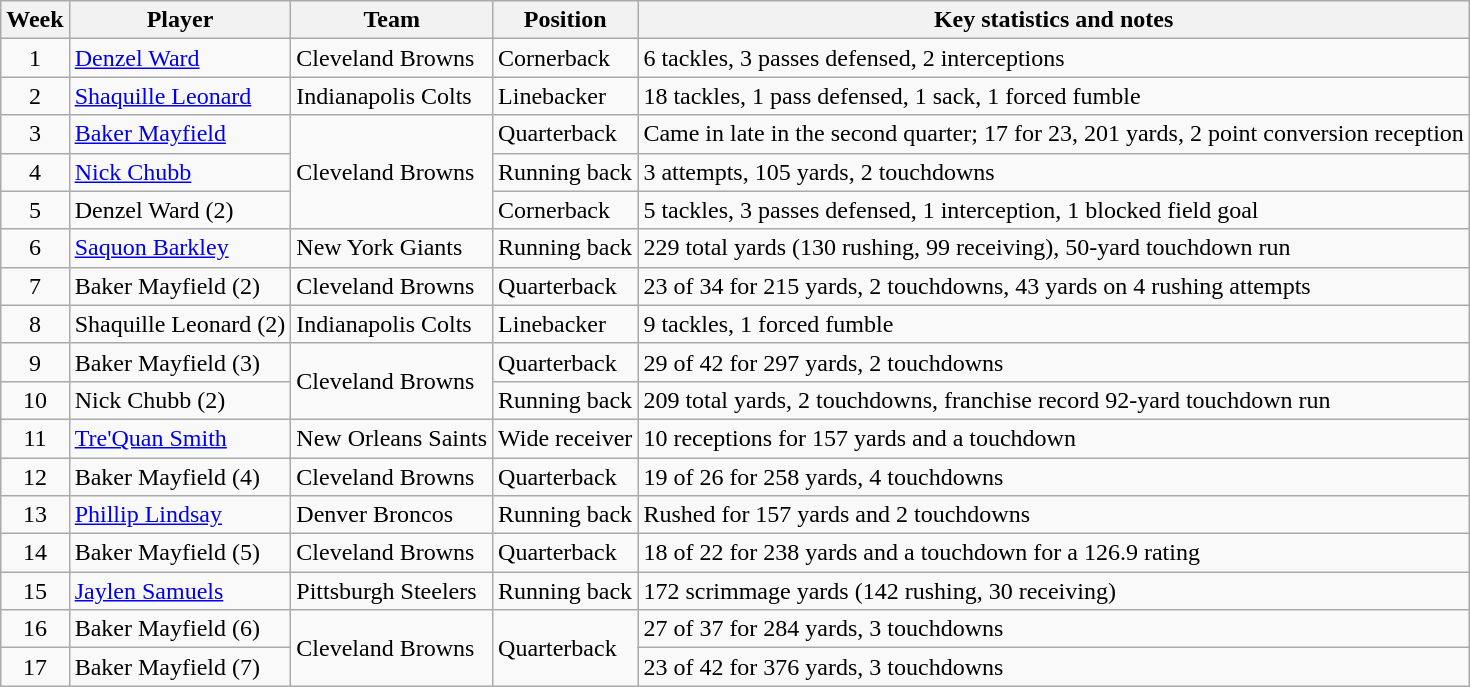<table class="wikitable sortable">
<tr>
<th>Week</th>
<th>Player</th>
<th>Team</th>
<th>Position</th>
<th>Key statistics and notes</th>
</tr>
<tr>
<td align=center>1</td>
<td><a href='#'>Denzel Ward</a></td>
<td>Cleveland Browns</td>
<td>Cornerback</td>
<td>6 tackles, 3 passes defensed, 2 interceptions</td>
</tr>
<tr>
<td align=center>2</td>
<td><a href='#'>Shaquille Leonard</a></td>
<td>Indianapolis Colts</td>
<td>Linebacker</td>
<td>18 tackles, 1 pass defensed, 1 sack, 1 forced fumble</td>
</tr>
<tr>
<td align=center>3</td>
<td><a href='#'>Baker Mayfield</a></td>
<td rowspan="3">Cleveland Browns</td>
<td>Quarterback</td>
<td>Came in late in the second quarter; 17 for 23, 201 yards, 2 point conversion reception</td>
</tr>
<tr>
<td align=center>4</td>
<td><a href='#'>Nick Chubb</a></td>
<td>Running back</td>
<td>3 attempts, 105 yards, 2 touchdowns</td>
</tr>
<tr>
<td align=center>5</td>
<td>Denzel Ward (2)</td>
<td>Cornerback</td>
<td>5 tackles, 3 passes defensed, 1 interception, 1 blocked field goal</td>
</tr>
<tr>
<td align=center>6</td>
<td><a href='#'>Saquon Barkley</a></td>
<td>New York Giants</td>
<td>Running back</td>
<td>229 total yards (130 rushing, 99 receiving), 50-yard touchdown run</td>
</tr>
<tr>
<td align=center>7</td>
<td>Baker Mayfield (2)</td>
<td>Cleveland Browns</td>
<td>Quarterback</td>
<td>23 of 34 for 215 yards, 2 touchdowns, 43 yards on 4 rushing attempts</td>
</tr>
<tr>
<td align=center>8</td>
<td>Shaquille Leonard (2)</td>
<td>Indianapolis Colts</td>
<td>Linebacker</td>
<td>9 tackles, 1 forced fumble</td>
</tr>
<tr>
<td align=center>9</td>
<td>Baker Mayfield (3)</td>
<td rowspan="2">Cleveland Browns</td>
<td>Quarterback</td>
<td>29 of 42 for 297 yards, 2 touchdowns</td>
</tr>
<tr>
<td align=center>10</td>
<td>Nick Chubb (2)</td>
<td>Running back</td>
<td>209 total yards, 2 touchdowns, franchise record 92-yard touchdown run</td>
</tr>
<tr>
<td align=center>11</td>
<td><a href='#'>Tre'Quan Smith</a></td>
<td>New Orleans Saints</td>
<td>Wide receiver</td>
<td>10 receptions for 157 yards and a touchdown</td>
</tr>
<tr>
<td align=center>12</td>
<td>Baker Mayfield (4)</td>
<td>Cleveland Browns</td>
<td>Quarterback</td>
<td>19 of 26 for 258 yards, 4 touchdowns</td>
</tr>
<tr>
<td align=center>13</td>
<td><a href='#'>Phillip Lindsay</a></td>
<td>Denver Broncos</td>
<td>Running back</td>
<td>Rushed for 157 yards and 2 touchdowns</td>
</tr>
<tr>
<td align=center>14</td>
<td>Baker Mayfield (5)</td>
<td>Cleveland Browns</td>
<td>Quarterback</td>
<td>18 of 22 for 238 yards and a touchdown for a 126.9 rating</td>
</tr>
<tr>
<td align=center>15</td>
<td><a href='#'>Jaylen Samuels</a></td>
<td>Pittsburgh Steelers</td>
<td>Running back</td>
<td>172 scrimmage yards (142 rushing, 30 receiving)</td>
</tr>
<tr>
<td align=center>16</td>
<td>Baker Mayfield (6)</td>
<td rowspan="2">Cleveland Browns</td>
<td rowspan="2">Quarterback</td>
<td>27 of 37 for 284 yards, 3 touchdowns</td>
</tr>
<tr>
<td align=center>17</td>
<td>Baker Mayfield (7)</td>
<td>23 of 42 for 376 yards, 3 touchdowns</td>
</tr>
</table>
